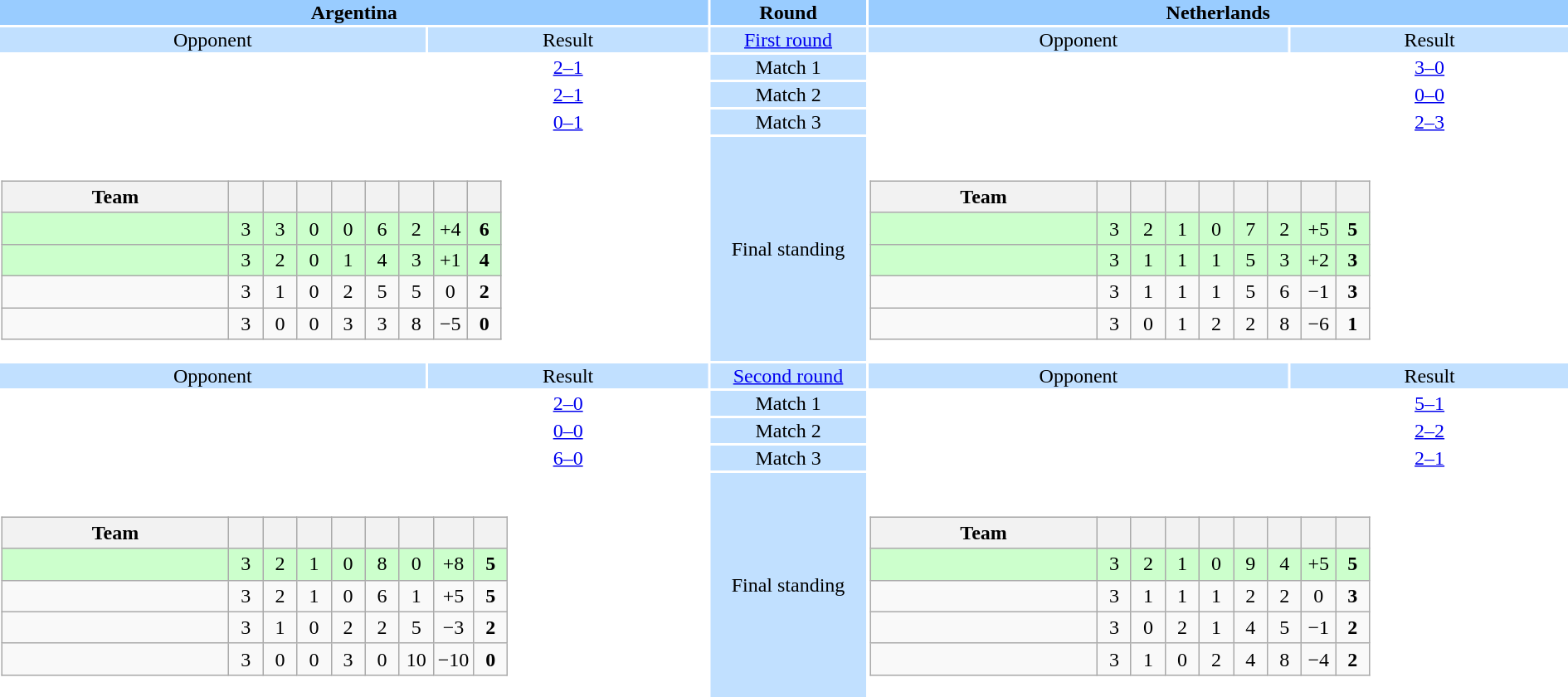<table style="width:100%;text-align:center">
<tr style="vertical-align:top;background:#99CCFF">
<th colspan="2">Argentina</th>
<th>Round</th>
<th colspan="2">Netherlands</th>
</tr>
<tr style="vertical-align:top;background:#C1E0FF">
<td>Opponent</td>
<td>Result</td>
<td><a href='#'>First round</a></td>
<td>Opponent</td>
<td>Result</td>
</tr>
<tr>
<td></td>
<td><a href='#'>2–1</a></td>
<td style="background:#c1e0ff">Match 1</td>
<td></td>
<td><a href='#'>3–0</a></td>
</tr>
<tr>
<td></td>
<td><a href='#'>2–1</a></td>
<td style="background:#c1e0ff">Match 2</td>
<td></td>
<td><a href='#'>0–0</a></td>
</tr>
<tr>
<td></td>
<td><a href='#'>0–1</a></td>
<td style="background:#c1e0ff">Match 3</td>
<td></td>
<td><a href='#'>2–3</a></td>
</tr>
<tr>
<td colspan="2" style="text-align:center"><br><table class="wikitable" style="text-align:center">
<tr>
<th width="175">Team</th>
<th width="20"></th>
<th width="20"></th>
<th width="20"></th>
<th width="20"></th>
<th width="20"></th>
<th width="20"></th>
<th width="20"></th>
<th width="20"></th>
</tr>
<tr style="background:#cfc">
<td align=left></td>
<td>3</td>
<td>3</td>
<td>0</td>
<td>0</td>
<td>6</td>
<td>2</td>
<td>+4</td>
<td><strong>6</strong></td>
</tr>
<tr style="background:#cfc">
<td align=left><strong></strong></td>
<td>3</td>
<td>2</td>
<td>0</td>
<td>1</td>
<td>4</td>
<td>3</td>
<td>+1</td>
<td><strong>4</strong></td>
</tr>
<tr>
<td align=left></td>
<td>3</td>
<td>1</td>
<td>0</td>
<td>2</td>
<td>5</td>
<td>5</td>
<td>0</td>
<td><strong>2</strong></td>
</tr>
<tr>
<td align=left></td>
<td>3</td>
<td>0</td>
<td>0</td>
<td>3</td>
<td>3</td>
<td>8</td>
<td>−5</td>
<td><strong>0</strong></td>
</tr>
</table>
</td>
<td style="background:#c1e0ff">Final standing</td>
<td colspan="2" style="text-align:center"><br><table class="wikitable" style="text-align:center">
<tr>
<th width="175">Team</th>
<th width="20"></th>
<th width="20"></th>
<th width="20"></th>
<th width="20"></th>
<th width="20"></th>
<th width="20"></th>
<th width="20"></th>
<th width="20"></th>
</tr>
<tr style="background:#cfc">
<td align=left></td>
<td>3</td>
<td>2</td>
<td>1</td>
<td>0</td>
<td>7</td>
<td>2</td>
<td>+5</td>
<td><strong>5</strong></td>
</tr>
<tr style="background:#cfc">
<td align=left><strong></strong></td>
<td>3</td>
<td>1</td>
<td>1</td>
<td>1</td>
<td>5</td>
<td>3</td>
<td>+2</td>
<td><strong>3</strong></td>
</tr>
<tr>
<td align=left></td>
<td>3</td>
<td>1</td>
<td>1</td>
<td>1</td>
<td>5</td>
<td>6</td>
<td>−1</td>
<td><strong>3</strong></td>
</tr>
<tr>
<td align=left></td>
<td>3</td>
<td>0</td>
<td>1</td>
<td>2</td>
<td>2</td>
<td>8</td>
<td>−6</td>
<td><strong>1</strong></td>
</tr>
</table>
</td>
</tr>
<tr style="vertical-align:top;background:#c1e0ff">
<td>Opponent</td>
<td>Result</td>
<td><a href='#'>Second round</a></td>
<td>Opponent</td>
<td>Result</td>
</tr>
<tr>
<td></td>
<td><a href='#'>2–0</a></td>
<td style="background:#c1e0ff">Match 1</td>
<td></td>
<td><a href='#'>5–1</a></td>
</tr>
<tr>
<td></td>
<td><a href='#'>0–0</a></td>
<td style="background:#c1e0ff">Match 2</td>
<td></td>
<td><a href='#'>2–2</a></td>
</tr>
<tr>
<td></td>
<td><a href='#'>6–0</a></td>
<td style="background:#c1e0ff">Match 3</td>
<td></td>
<td><a href='#'>2–1</a></td>
</tr>
<tr>
<td colspan="2" style="text-align:center"><br><table class="wikitable" style="text-align:center">
<tr>
<th width="175">Team</th>
<th width="20"></th>
<th width="20"></th>
<th width="20"></th>
<th width="20"></th>
<th width="20"></th>
<th width="20"></th>
<th width="20"></th>
<th width="20"></th>
</tr>
<tr style="background:#cfc">
<td align=left><strong></strong></td>
<td>3</td>
<td>2</td>
<td>1</td>
<td>0</td>
<td>8</td>
<td>0</td>
<td>+8</td>
<td><strong>5</strong></td>
</tr>
<tr>
<td align=left></td>
<td>3</td>
<td>2</td>
<td>1</td>
<td>0</td>
<td>6</td>
<td>1</td>
<td>+5</td>
<td><strong>5</strong></td>
</tr>
<tr>
<td align=left></td>
<td>3</td>
<td>1</td>
<td>0</td>
<td>2</td>
<td>2</td>
<td>5</td>
<td>−3</td>
<td><strong>2</strong></td>
</tr>
<tr>
<td align=left></td>
<td>3</td>
<td>0</td>
<td>0</td>
<td>3</td>
<td>0</td>
<td>10</td>
<td>−10</td>
<td><strong>0</strong></td>
</tr>
</table>
</td>
<td style="background:#c1e0ff">Final standing</td>
<td colspan="2" style="text-align:center"><br><table class="wikitable" style="text-align:center">
<tr>
<th width="175">Team</th>
<th width="20"></th>
<th width="20"></th>
<th width="20"></th>
<th width="20"></th>
<th width="20"></th>
<th width="20"></th>
<th width="20"></th>
<th width="20"></th>
</tr>
<tr style="background:#cfc">
<td align=left><strong></strong></td>
<td>3</td>
<td>2</td>
<td>1</td>
<td>0</td>
<td>9</td>
<td>4</td>
<td>+5</td>
<td><strong>5</strong></td>
</tr>
<tr>
<td align=left></td>
<td>3</td>
<td>1</td>
<td>1</td>
<td>1</td>
<td>2</td>
<td>2</td>
<td>0</td>
<td><strong>3</strong></td>
</tr>
<tr>
<td align=left></td>
<td>3</td>
<td>0</td>
<td>2</td>
<td>1</td>
<td>4</td>
<td>5</td>
<td>−1</td>
<td><strong>2</strong></td>
</tr>
<tr>
<td align=left></td>
<td>3</td>
<td>1</td>
<td>0</td>
<td>2</td>
<td>4</td>
<td>8</td>
<td>−4</td>
<td><strong>2</strong></td>
</tr>
</table>
</td>
</tr>
</table>
